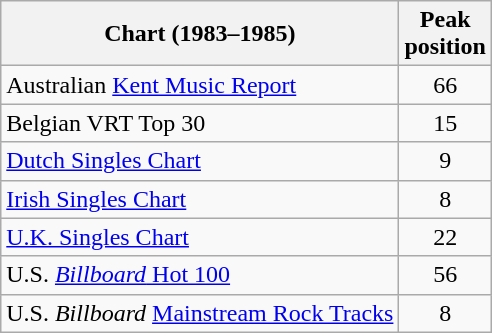<table class="wikitable sortable">
<tr>
<th align="left">Chart (1983–1985)</th>
<th align="left">Peak<br>position</th>
</tr>
<tr>
<td align="left">Australian <a href='#'>Kent Music Report</a></td>
<td style="text-align:center;">66</td>
</tr>
<tr>
<td align="left">Belgian VRT Top 30</td>
<td style="text-align:center;">15</td>
</tr>
<tr>
<td align="left"><a href='#'>Dutch Singles Chart</a></td>
<td style="text-align:center;">9</td>
</tr>
<tr>
<td align="left"><a href='#'>Irish Singles Chart</a></td>
<td style="text-align:center;">8</td>
</tr>
<tr>
<td align="left"><a href='#'>U.K. Singles Chart</a></td>
<td style="text-align:center;">22</td>
</tr>
<tr>
<td align="left">U.S. <a href='#'><em>Billboard</em> Hot 100</a></td>
<td style="text-align:center;">56</td>
</tr>
<tr>
<td align="left">U.S. <em>Billboard</em> <a href='#'>Mainstream Rock Tracks</a></td>
<td style="text-align:center;">8</td>
</tr>
</table>
